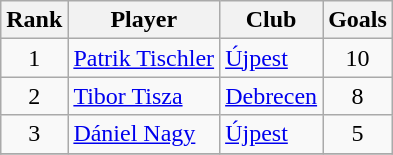<table class="wikitable" style="text-align:center">
<tr>
<th>Rank</th>
<th>Player</th>
<th>Club</th>
<th>Goals</th>
</tr>
<tr>
<td>1</td>
<td align="left"> <a href='#'>Patrik Tischler</a></td>
<td align="left"><a href='#'>Újpest</a></td>
<td>10</td>
</tr>
<tr>
<td>2</td>
<td align="left"> <a href='#'>Tibor Tisza</a></td>
<td align="left"><a href='#'>Debrecen</a></td>
<td>8</td>
</tr>
<tr>
<td>3</td>
<td align="left"> <a href='#'>Dániel Nagy</a></td>
<td align="left"><a href='#'>Újpest</a></td>
<td>5</td>
</tr>
<tr>
</tr>
</table>
